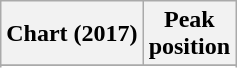<table class="wikitable sortable plainrowheaders" style="text-align:center;">
<tr>
<th>Chart (2017)</th>
<th>Peak <br> position</th>
</tr>
<tr>
</tr>
<tr>
</tr>
</table>
